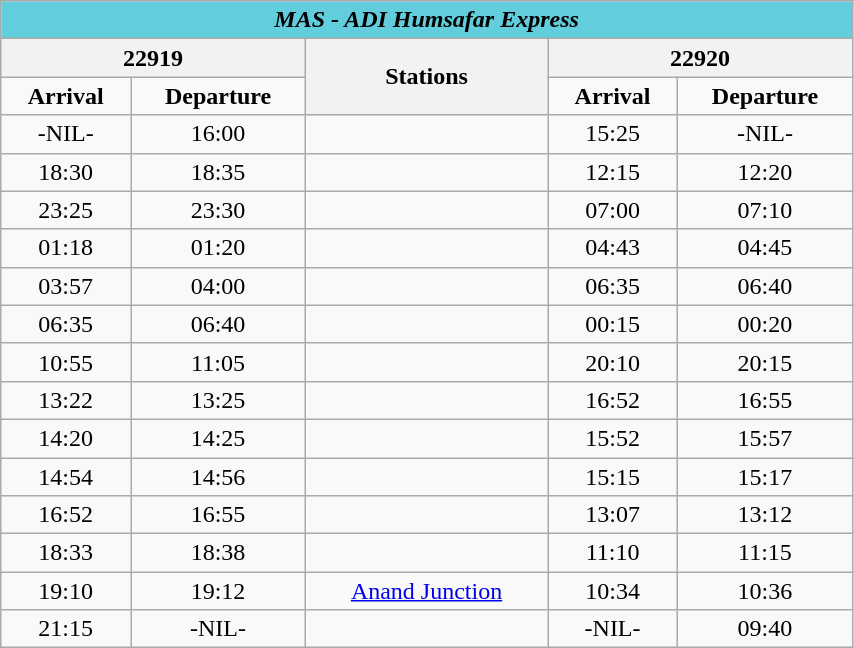<table class="wikitable" width="45%" style="text-align: center;">
<tr>
<th colspan="5" align="center" style="background:#62CEDD;"><span><em>MAS - ADI Humsafar Express</em></span></th>
</tr>
<tr>
<th colspan="2">22919</th>
<th rowspan="2">Stations</th>
<th colspan="2">22920</th>
</tr>
<tr>
<td><strong>Arrival</strong></td>
<td><strong>Departure</strong></td>
<td><strong>Arrival</strong></td>
<td><strong>Departure</strong></td>
</tr>
<tr>
<td>-NIL-</td>
<td>16:00</td>
<td><strong></strong></td>
<td>15:25</td>
<td>-NIL-</td>
</tr>
<tr>
<td>18:30</td>
<td>18:35</td>
<td></td>
<td>12:15</td>
<td>12:20</td>
</tr>
<tr>
<td>23:25</td>
<td>23:30</td>
<td></td>
<td>07:00</td>
<td>07:10</td>
</tr>
<tr>
<td>01:18</td>
<td>01:20</td>
<td></td>
<td>04:43</td>
<td>04:45</td>
</tr>
<tr>
<td>03:57</td>
<td>04:00</td>
<td></td>
<td>06:35</td>
<td>06:40</td>
</tr>
<tr>
<td>06:35</td>
<td>06:40</td>
<td></td>
<td>00:15</td>
<td>00:20</td>
</tr>
<tr>
<td>10:55</td>
<td>11:05</td>
<td></td>
<td>20:10</td>
<td>20:15</td>
</tr>
<tr>
<td>13:22</td>
<td>13:25</td>
<td></td>
<td>16:52</td>
<td>16:55</td>
</tr>
<tr>
<td>14:20</td>
<td>14:25</td>
<td></td>
<td>15:52</td>
<td>15:57</td>
</tr>
<tr>
<td>14:54</td>
<td>14:56</td>
<td></td>
<td>15:15</td>
<td>15:17</td>
</tr>
<tr>
<td>16:52</td>
<td>16:55</td>
<td></td>
<td>13:07</td>
<td>13:12</td>
</tr>
<tr>
<td>18:33</td>
<td>18:38</td>
<td></td>
<td>11:10</td>
<td>11:15</td>
</tr>
<tr>
<td>19:10</td>
<td>19:12</td>
<td><a href='#'>Anand Junction</a></td>
<td>10:34</td>
<td>10:36</td>
</tr>
<tr>
<td>21:15</td>
<td>-NIL-</td>
<td><strong></strong></td>
<td>-NIL-</td>
<td>09:40</td>
</tr>
</table>
